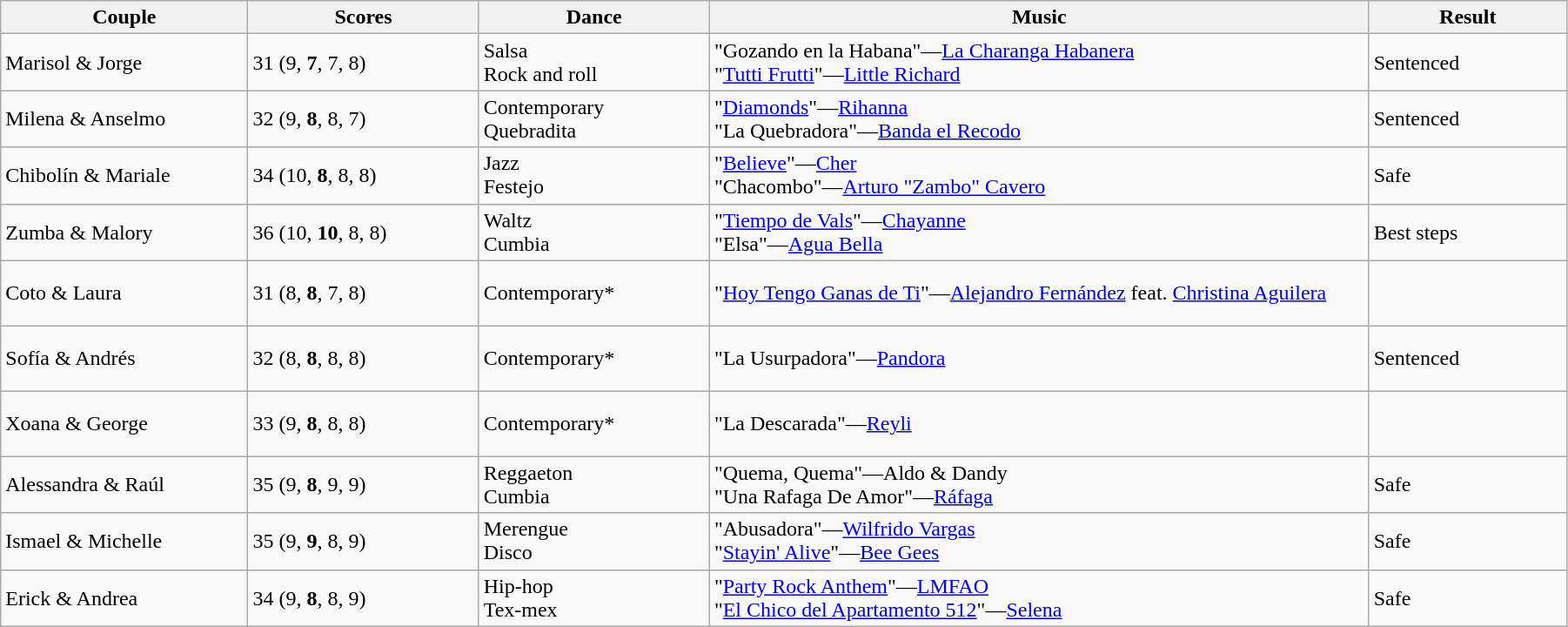<table class="wikitable sortable" style="width:95%; white-space:nowrap">
<tr>
<th style="width:15%;">Couple</th>
<th style="width:14%;">Scores</th>
<th style="width:14%;">Dance</th>
<th style="width:40%;">Music</th>
<th style="width:12%;">Result</th>
</tr>
<tr>
<td>Marisol & Jorge</td>
<td>31 (9, <strong>7</strong>, 7, 8)</td>
<td>Salsa<br>Rock and roll</td>
<td>"Gozando en la Habana"—<a href='#'>La Charanga Habanera</a><br>"<a href='#'>Tutti Frutti</a>"—<a href='#'>Little Richard</a></td>
<td>Sentenced</td>
</tr>
<tr>
<td>Milena & Anselmo</td>
<td>32 (9, <strong>8</strong>, 8, 7)</td>
<td>Contemporary<br>Quebradita</td>
<td>"<a href='#'>Diamonds</a>"—<a href='#'>Rihanna</a><br>"La Quebradora"—<a href='#'>Banda el Recodo</a></td>
<td>Sentenced</td>
</tr>
<tr>
<td>Chibolín & Mariale</td>
<td>34 (10, <strong>8</strong>, 8, 8)</td>
<td>Jazz<br>Festejo</td>
<td>"<a href='#'>Believe</a>"—<a href='#'>Cher</a><br>"Chacombo"—<a href='#'>Arturo "Zambo" Cavero</a></td>
<td>Safe</td>
</tr>
<tr>
<td>Zumba & Malory</td>
<td>36 (10, <strong>10</strong>, 8, 8)</td>
<td>Waltz<br>Cumbia</td>
<td>"<a href='#'>Tiempo de Vals</a>"—<a href='#'>Chayanne</a><br>"Elsa"—<a href='#'>Agua Bella</a></td>
<td>Best steps</td>
</tr>
<tr style="height:50px">
<td>Coto & Laura</td>
<td>31 (8, <strong>8</strong>, 7, 8)</td>
<td>Contemporary*</td>
<td>"<a href='#'>Hoy Tengo Ganas de Ti</a>"—<a href='#'>Alejandro Fernández</a> feat. <a href='#'>Christina Aguilera</a></td>
<td></td>
</tr>
<tr style="height:50px">
<td>Sofía & Andrés</td>
<td>32 (8, <strong>8</strong>, 8, 8)</td>
<td>Contemporary*</td>
<td>"La Usurpadora"—<a href='#'>Pandora</a></td>
<td>Sentenced</td>
</tr>
<tr style="height:50px">
<td>Xoana & George</td>
<td>33 (9, <strong>8</strong>, 8, 8)</td>
<td>Contemporary*</td>
<td>"La Descarada"—<a href='#'>Reyli</a></td>
<td></td>
</tr>
<tr>
<td>Alessandra & Raúl</td>
<td>35 (9, <strong>8</strong>, 9, 9)</td>
<td>Reggaeton<br>Cumbia</td>
<td>"Quema, Quema"—Aldo & Dandy<br>"Una Rafaga De Amor"—<a href='#'>Ráfaga</a></td>
<td>Safe</td>
</tr>
<tr>
<td>Ismael & Michelle</td>
<td>35 (9, <strong>9</strong>, 8, 9)</td>
<td>Merengue<br>Disco</td>
<td>"Abusadora"—<a href='#'>Wilfrido Vargas</a><br>"<a href='#'>Stayin' Alive</a>"—<a href='#'>Bee Gees</a></td>
<td>Safe</td>
</tr>
<tr>
<td>Erick & Andrea</td>
<td>34 (9, <strong>8</strong>, 8, 9)</td>
<td>Hip-hop<br>Tex-mex</td>
<td>"<a href='#'>Party Rock Anthem</a>"—<a href='#'>LMFAO</a><br>"<a href='#'>El Chico del Apartamento 512</a>"—<a href='#'>Selena</a></td>
<td>Safe</td>
</tr>
</table>
